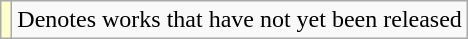<table class="wikitable">
<tr>
<td style="background:#FFFFCC;"></td>
<td>Denotes works that have not yet been released</td>
</tr>
</table>
